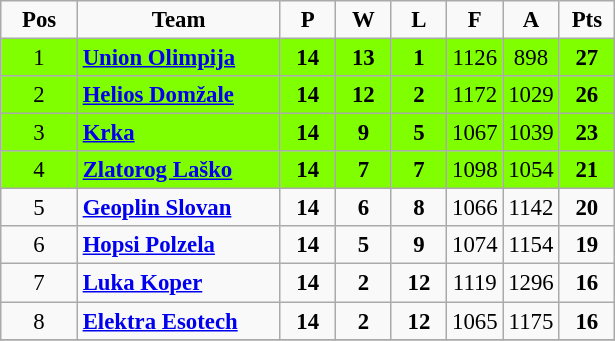<table class="wikitable sortable" style="text-align: center; font-size:95%">
<tr>
<td width="44"><strong>Pos</strong></td>
<td width="128"><strong>Team</strong></td>
<td width="30"><strong>P</strong></td>
<td width="30"><strong>W</strong></td>
<td width="30"><strong>L</strong></td>
<td width="30"><strong>F</strong></td>
<td width="30"><strong>A</strong></td>
<td width="30"><strong>Pts</strong></td>
</tr>
<tr bgcolor="#7fff00">
<td>1</td>
<td align="left"><strong><a href='#'>Union Olimpija</a></strong></td>
<td><strong>14</strong></td>
<td><strong>13</strong></td>
<td><strong>1</strong></td>
<td>1126</td>
<td>898</td>
<td><strong>27</strong></td>
</tr>
<tr bgcolor="#7fff00">
<td>2</td>
<td align="left"><strong><a href='#'>Helios Domžale</a></strong></td>
<td><strong>14</strong></td>
<td><strong>12</strong></td>
<td><strong>2</strong></td>
<td>1172</td>
<td>1029</td>
<td><strong>26</strong></td>
</tr>
<tr bgcolor="#7fff00">
<td>3</td>
<td align="left"><strong><a href='#'>Krka</a></strong></td>
<td><strong>14</strong></td>
<td><strong>9</strong></td>
<td><strong>5</strong></td>
<td>1067</td>
<td>1039</td>
<td><strong>23</strong></td>
</tr>
<tr bgcolor="#7fff00">
<td>4</td>
<td align="left"><strong><a href='#'>Zlatorog Laško</a></strong></td>
<td><strong>14</strong></td>
<td><strong>7</strong></td>
<td><strong>7</strong></td>
<td>1098</td>
<td>1054</td>
<td><strong>21</strong></td>
</tr>
<tr>
<td>5</td>
<td align="left"><strong><a href='#'>Geoplin Slovan</a></strong></td>
<td><strong>14</strong></td>
<td><strong>6</strong></td>
<td><strong>8</strong></td>
<td>1066</td>
<td>1142</td>
<td><strong>20</strong></td>
</tr>
<tr>
<td>6</td>
<td align="left"><strong><a href='#'>Hopsi Polzela</a></strong></td>
<td><strong>14</strong></td>
<td><strong>5</strong></td>
<td><strong>9</strong></td>
<td>1074</td>
<td>1154</td>
<td><strong>19</strong></td>
</tr>
<tr>
<td>7</td>
<td align="left"><strong><a href='#'>Luka Koper</a></strong></td>
<td><strong>14</strong></td>
<td><strong>2</strong></td>
<td><strong>12</strong></td>
<td>1119</td>
<td>1296</td>
<td><strong>16</strong></td>
</tr>
<tr>
<td>8</td>
<td align="left"><strong><a href='#'>Elektra Esotech</a></strong></td>
<td><strong>14</strong></td>
<td><strong>2</strong></td>
<td><strong>12</strong></td>
<td>1065</td>
<td>1175</td>
<td><strong>16</strong></td>
</tr>
<tr>
</tr>
</table>
